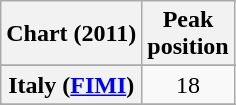<table class="wikitable sortable plainrowheaders" style="text-align:center">
<tr>
<th>Chart (2011)</th>
<th>Peak<br>position</th>
</tr>
<tr>
</tr>
<tr>
</tr>
<tr>
</tr>
<tr>
</tr>
<tr>
</tr>
<tr>
</tr>
<tr>
</tr>
<tr>
</tr>
<tr>
<th scope="row">Italy (<a href='#'>FIMI</a>)<br></th>
<td>18</td>
</tr>
<tr>
</tr>
<tr>
</tr>
<tr>
</tr>
<tr>
</tr>
<tr>
</tr>
<tr>
</tr>
<tr>
</tr>
</table>
